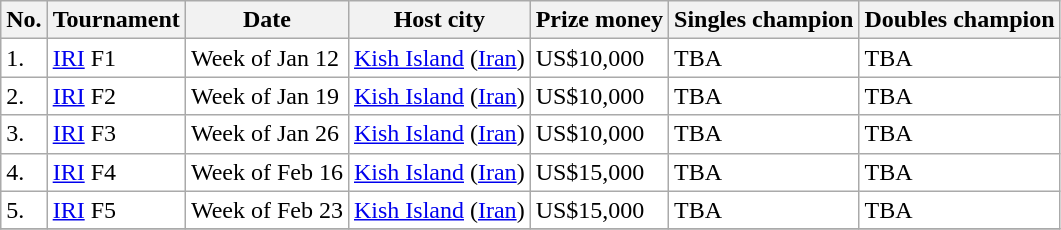<table class="sortable wikitable">
<tr>
<th>No.</th>
<th>Tournament</th>
<th>Date</th>
<th>Host city</th>
<th>Prize money</th>
<th>Singles champion</th>
<th>Doubles champion</th>
</tr>
<tr bgcolor=ffffff>
<td>1.</td>
<td><a href='#'>IRI</a> F1</td>
<td>Week of Jan 12</td>
<td><a href='#'>Kish Island</a>  (<a href='#'>Iran</a>)</td>
<td>US$10,000</td>
<td>TBA</td>
<td>TBA</td>
</tr>
<tr bgcolor=ffffff>
<td>2.</td>
<td><a href='#'>IRI</a> F2</td>
<td>Week of Jan 19</td>
<td><a href='#'>Kish Island</a>  (<a href='#'>Iran</a>)</td>
<td>US$10,000</td>
<td>TBA</td>
<td>TBA</td>
</tr>
<tr bgcolor=ffffff>
<td>3.</td>
<td><a href='#'>IRI</a> F3</td>
<td>Week of Jan 26</td>
<td><a href='#'>Kish Island</a>  (<a href='#'>Iran</a>)</td>
<td>US$10,000</td>
<td>TBA</td>
<td>TBA</td>
</tr>
<tr bgcolor=ffffff>
<td>4.</td>
<td><a href='#'>IRI</a> F4</td>
<td>Week of Feb 16</td>
<td><a href='#'>Kish Island</a>  (<a href='#'>Iran</a>)</td>
<td>US$15,000</td>
<td>TBA</td>
<td>TBA</td>
</tr>
<tr bgcolor=ffffff>
<td>5.</td>
<td><a href='#'>IRI</a> F5</td>
<td>Week of Feb 23</td>
<td><a href='#'>Kish Island</a>  (<a href='#'>Iran</a>)</td>
<td>US$15,000</td>
<td>TBA</td>
<td>TBA</td>
</tr>
<tr>
</tr>
</table>
